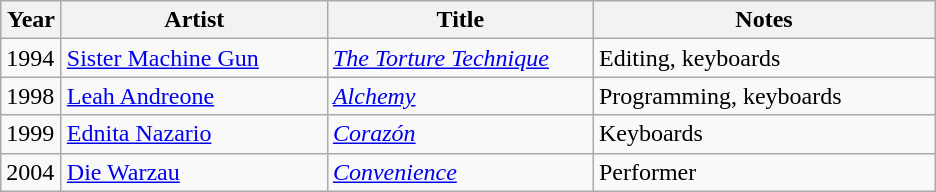<table class="wikitable sortable">
<tr>
<th width="33">Year</th>
<th width="170">Artist</th>
<th width="170">Title</th>
<th width="220">Notes</th>
</tr>
<tr>
<td>1994</td>
<td><a href='#'>Sister Machine Gun</a></td>
<td><em><a href='#'>The Torture Technique</a></em></td>
<td>Editing, keyboards</td>
</tr>
<tr>
<td>1998</td>
<td><a href='#'>Leah Andreone</a></td>
<td><em><a href='#'>Alchemy</a></em></td>
<td>Programming, keyboards</td>
</tr>
<tr>
<td>1999</td>
<td><a href='#'>Ednita Nazario</a></td>
<td><em><a href='#'>Corazón</a></em></td>
<td>Keyboards</td>
</tr>
<tr>
<td>2004</td>
<td><a href='#'>Die Warzau</a></td>
<td><em><a href='#'>Convenience</a></em></td>
<td>Performer</td>
</tr>
</table>
